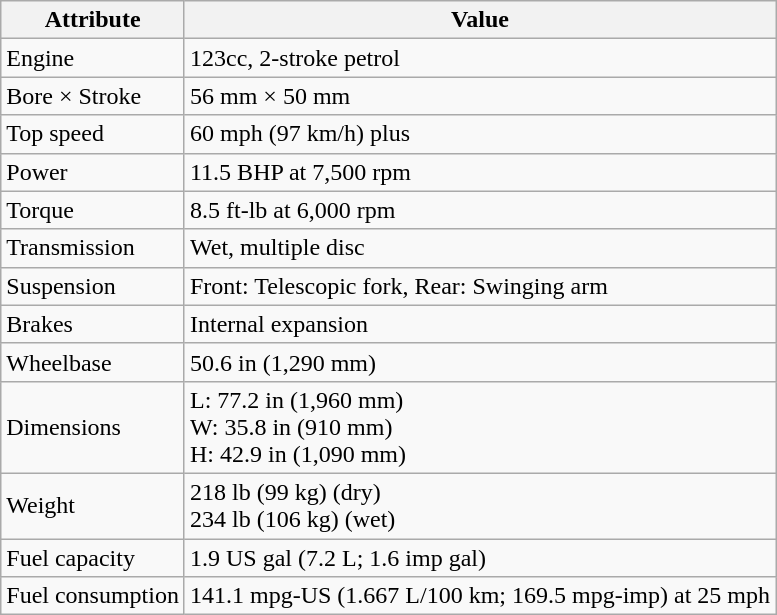<table class="wikitable">
<tr>
<th>Attribute</th>
<th>Value</th>
</tr>
<tr>
<td>Engine</td>
<td>123cc, 2-stroke petrol</td>
</tr>
<tr>
<td>Bore × Stroke</td>
<td>56 mm × 50 mm</td>
</tr>
<tr>
<td>Top speed</td>
<td>60 mph (97 km/h) plus</td>
</tr>
<tr>
<td>Power</td>
<td>11.5 BHP at 7,500 rpm</td>
</tr>
<tr>
<td>Torque</td>
<td>8.5 ft-lb at 6,000 rpm</td>
</tr>
<tr>
<td>Transmission</td>
<td>Wet, multiple disc</td>
</tr>
<tr>
<td>Suspension</td>
<td>Front: Telescopic fork, Rear: Swinging arm</td>
</tr>
<tr>
<td>Brakes</td>
<td>Internal expansion</td>
</tr>
<tr>
<td>Wheelbase</td>
<td>50.6 in (1,290 mm)</td>
</tr>
<tr>
<td>Dimensions</td>
<td>L: 77.2 in (1,960 mm)<br>W: 35.8 in (910 mm)<br>H: 42.9 in (1,090 mm)</td>
</tr>
<tr>
<td>Weight</td>
<td>218 lb (99 kg) (dry)<br>234 lb (106 kg) (wet)</td>
</tr>
<tr>
<td>Fuel capacity</td>
<td>1.9 US gal (7.2 L; 1.6 imp gal)</td>
</tr>
<tr>
<td>Fuel consumption</td>
<td>141.1 mpg‑US (1.667 L/100 km; 169.5 mpg‑imp) at 25 mph</td>
</tr>
</table>
